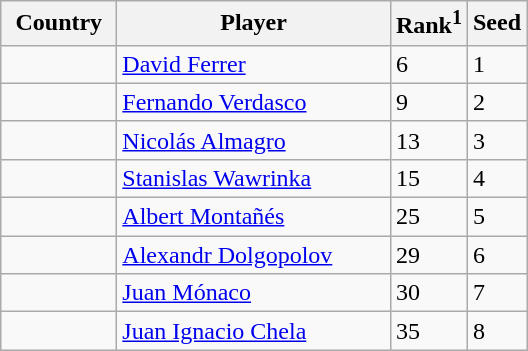<table class="sortable wikitable">
<tr>
<th width="70">Country</th>
<th width="175">Player</th>
<th>Rank<sup>1</sup></th>
<th>Seed</th>
</tr>
<tr>
<td></td>
<td><a href='#'>David Ferrer</a></td>
<td>6</td>
<td>1</td>
</tr>
<tr>
<td></td>
<td><a href='#'>Fernando Verdasco</a></td>
<td>9</td>
<td>2</td>
</tr>
<tr>
<td></td>
<td><a href='#'>Nicolás Almagro</a></td>
<td>13</td>
<td>3</td>
</tr>
<tr>
<td></td>
<td><a href='#'>Stanislas Wawrinka</a></td>
<td>15</td>
<td>4</td>
</tr>
<tr>
<td></td>
<td><a href='#'>Albert Montañés</a></td>
<td>25</td>
<td>5</td>
</tr>
<tr>
<td></td>
<td><a href='#'>Alexandr Dolgopolov</a></td>
<td>29</td>
<td>6</td>
</tr>
<tr>
<td></td>
<td><a href='#'>Juan Mónaco</a></td>
<td>30</td>
<td>7</td>
</tr>
<tr>
<td></td>
<td><a href='#'>Juan Ignacio Chela</a></td>
<td>35</td>
<td>8</td>
</tr>
</table>
